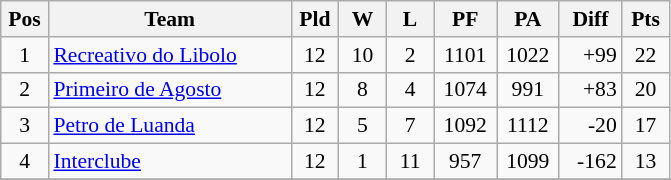<table class="wikitable" style="font-size:90%;">
<tr>
<th width=25>Pos</th>
<th width=155>Team</th>
<th width=25>Pld</th>
<th width=25>W</th>
<th width=25>L</th>
<th width=35>PF</th>
<th width=35>PA</th>
<th width=35>Diff</th>
<th width=25>Pts</th>
</tr>
<tr>
<td align=center>1</td>
<td><a href='#'>Recreativo do Libolo</a></td>
<td align=center>12</td>
<td align=center>10</td>
<td align=Center>2</td>
<td align=center>1101</td>
<td align=center>1022</td>
<td align=right>+99</td>
<td align=Center>22</td>
</tr>
<tr>
<td align=center>2</td>
<td><a href='#'>Primeiro de Agosto</a></td>
<td align=center>12</td>
<td align=center>8</td>
<td align=center>4</td>
<td align=center>1074</td>
<td align=center>991</td>
<td align=right>+83</td>
<td align=Center>20</td>
</tr>
<tr>
<td align=center>3</td>
<td><a href='#'>Petro de Luanda</a></td>
<td align=center>12</td>
<td align=center>5</td>
<td align=center>7</td>
<td align=center>1092</td>
<td align=center>1112</td>
<td align=right>-20</td>
<td align=Center>17</td>
</tr>
<tr>
<td align=center>4</td>
<td><a href='#'>Interclube</a></td>
<td align=center>12</td>
<td align=center>1</td>
<td align=center>11</td>
<td align=center>957</td>
<td align=center>1099</td>
<td align=right>-162</td>
<td align=Center>13</td>
</tr>
<tr>
</tr>
</table>
